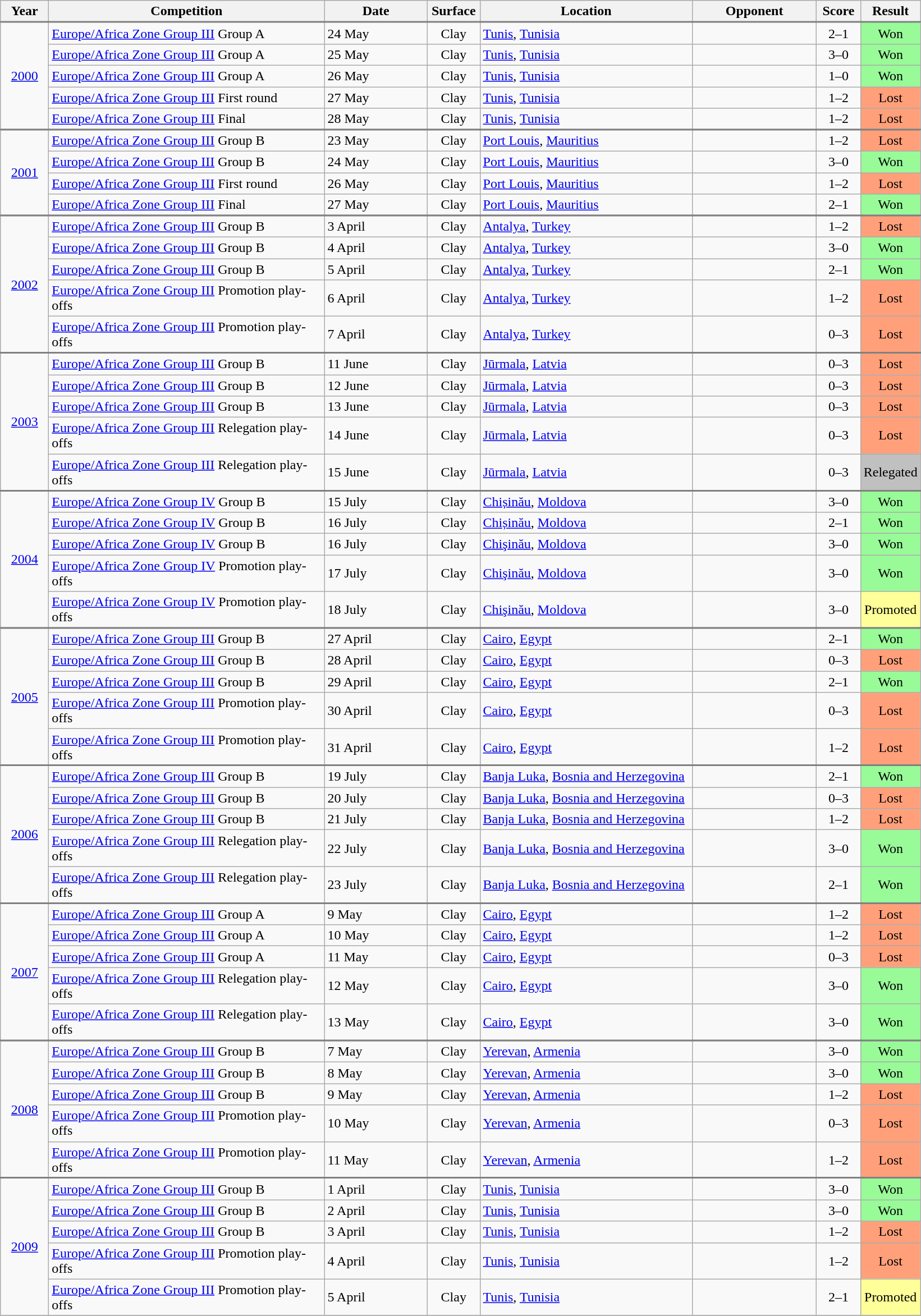<table class="wikitable">
<tr>
<th width="50">Year</th>
<th width="320">Competition</th>
<th width="115">Date</th>
<th width="55">Surface</th>
<th width="245">Location</th>
<th width="140">Opponent</th>
<th width="45">Score</th>
<th width="50">Result</th>
</tr>
<tr style="border-top:2px solid gray;">
<td align="center" rowspan="5"><a href='#'>2000</a></td>
<td><a href='#'>Europe/Africa Zone Group III</a> Group A</td>
<td>24 May</td>
<td align="center">Clay</td>
<td><a href='#'>Tunis</a>, <a href='#'>Tunisia</a></td>
<td></td>
<td align="center">2–1</td>
<td align="center" bgcolor="#98FB98">Won</td>
</tr>
<tr>
<td><a href='#'>Europe/Africa Zone Group III</a> Group A</td>
<td>25 May</td>
<td align="center">Clay</td>
<td><a href='#'>Tunis</a>, <a href='#'>Tunisia</a></td>
<td></td>
<td align="center">3–0</td>
<td align="center" bgcolor="#98FB98">Won</td>
</tr>
<tr>
<td><a href='#'>Europe/Africa Zone Group III</a> Group A</td>
<td>26 May</td>
<td align="center">Clay</td>
<td><a href='#'>Tunis</a>, <a href='#'>Tunisia</a></td>
<td></td>
<td align="center">1–0</td>
<td align="center" bgcolor="#98FB98">Won</td>
</tr>
<tr>
<td><a href='#'>Europe/Africa Zone Group III</a> First round</td>
<td>27 May</td>
<td align="center">Clay</td>
<td><a href='#'>Tunis</a>, <a href='#'>Tunisia</a></td>
<td></td>
<td align="center">1–2</td>
<td align="center" bgcolor="FFA07A">Lost</td>
</tr>
<tr>
<td><a href='#'>Europe/Africa Zone Group III</a> Final</td>
<td>28 May</td>
<td align="center">Clay</td>
<td><a href='#'>Tunis</a>, <a href='#'>Tunisia</a></td>
<td></td>
<td align="center">1–2</td>
<td align="center" bgcolor="FFA07A">Lost</td>
</tr>
<tr>
</tr>
<tr style="border-top:2px solid gray;">
<td align="center" rowspan="4"><a href='#'>2001</a></td>
<td><a href='#'>Europe/Africa Zone Group III</a> Group B</td>
<td>23 May</td>
<td align="center">Clay</td>
<td><a href='#'>Port Louis</a>, <a href='#'>Mauritius</a></td>
<td></td>
<td align="center">1–2</td>
<td align="center" bgcolor="FFA07A">Lost</td>
</tr>
<tr>
<td><a href='#'>Europe/Africa Zone Group III</a> Group B</td>
<td>24 May</td>
<td align="center">Clay</td>
<td><a href='#'>Port Louis</a>, <a href='#'>Mauritius</a></td>
<td></td>
<td align="center">3–0</td>
<td align="center" bgcolor="#98FB98">Won</td>
</tr>
<tr>
<td><a href='#'>Europe/Africa Zone Group III</a> First round</td>
<td>26 May</td>
<td align="center">Clay</td>
<td><a href='#'>Port Louis</a>, <a href='#'>Mauritius</a></td>
<td></td>
<td align="center">1–2</td>
<td align="center" bgcolor="FFA07A">Lost</td>
</tr>
<tr>
<td><a href='#'>Europe/Africa Zone Group III</a> Final</td>
<td>27 May</td>
<td align="center">Clay</td>
<td><a href='#'>Port Louis</a>, <a href='#'>Mauritius</a></td>
<td></td>
<td align="center">2–1</td>
<td align="center" bgcolor="#98FB98">Won</td>
</tr>
<tr>
</tr>
<tr style="border-top:2px solid gray;">
<td align="center" rowspan="5"><a href='#'>2002</a></td>
<td><a href='#'>Europe/Africa Zone Group III</a> Group B</td>
<td>3 April</td>
<td align="center">Clay</td>
<td><a href='#'>Antalya</a>, <a href='#'>Turkey</a></td>
<td></td>
<td align="center">1–2</td>
<td align="center" bgcolor="FFA07A">Lost</td>
</tr>
<tr>
<td><a href='#'>Europe/Africa Zone Group III</a> Group B</td>
<td>4 April</td>
<td align="center">Clay</td>
<td><a href='#'>Antalya</a>, <a href='#'>Turkey</a></td>
<td></td>
<td align="center">3–0</td>
<td align="center" bgcolor="#98FB98">Won</td>
</tr>
<tr>
<td><a href='#'>Europe/Africa Zone Group III</a> Group B</td>
<td>5 April</td>
<td align="center">Clay</td>
<td><a href='#'>Antalya</a>, <a href='#'>Turkey</a></td>
<td></td>
<td align="center">2–1</td>
<td align="center" bgcolor="#98FB98">Won</td>
</tr>
<tr>
<td><a href='#'>Europe/Africa Zone Group III</a> Promotion play-offs</td>
<td>6 April</td>
<td align="center">Clay</td>
<td><a href='#'>Antalya</a>, <a href='#'>Turkey</a></td>
<td></td>
<td align="center">1–2</td>
<td align="center" bgcolor="FFA07A">Lost</td>
</tr>
<tr>
<td><a href='#'>Europe/Africa Zone Group III</a> Promotion play-offs</td>
<td>7 April</td>
<td align="center">Clay</td>
<td><a href='#'>Antalya</a>, <a href='#'>Turkey</a></td>
<td></td>
<td align="center">0–3</td>
<td align="center" bgcolor="FFA07A">Lost</td>
</tr>
<tr>
</tr>
<tr style="border-top:2px solid gray;">
<td align="center" rowspan="5"><a href='#'>2003</a></td>
<td><a href='#'>Europe/Africa Zone Group III</a> Group B</td>
<td>11 June</td>
<td align="center">Clay</td>
<td><a href='#'>Jūrmala</a>, <a href='#'>Latvia</a></td>
<td></td>
<td align="center">0–3</td>
<td align="center" bgcolor="FFA07A">Lost</td>
</tr>
<tr>
<td><a href='#'>Europe/Africa Zone Group III</a> Group B</td>
<td>12 June</td>
<td align="center">Clay</td>
<td><a href='#'>Jūrmala</a>, <a href='#'>Latvia</a></td>
<td></td>
<td align="center">0–3</td>
<td align="center" bgcolor="FFA07A">Lost</td>
</tr>
<tr>
<td><a href='#'>Europe/Africa Zone Group III</a> Group B</td>
<td>13 June</td>
<td align="center">Clay</td>
<td><a href='#'>Jūrmala</a>, <a href='#'>Latvia</a></td>
<td></td>
<td align="center">0–3</td>
<td align="center" bgcolor="FFA07A">Lost</td>
</tr>
<tr>
<td><a href='#'>Europe/Africa Zone Group III</a> Relegation play-offs</td>
<td>14 June</td>
<td align="center">Clay</td>
<td><a href='#'>Jūrmala</a>, <a href='#'>Latvia</a></td>
<td></td>
<td align="center">0–3</td>
<td align="center" bgcolor="FFA07A">Lost</td>
</tr>
<tr>
<td><a href='#'>Europe/Africa Zone Group III</a> Relegation play-offs</td>
<td>15 June</td>
<td align="center">Clay</td>
<td><a href='#'>Jūrmala</a>, <a href='#'>Latvia</a></td>
<td></td>
<td align="center">0–3</td>
<td align="center" bgcolor="silver">Relegated</td>
</tr>
<tr>
</tr>
<tr style="border-top:2px solid gray;">
<td align="center" rowspan="5"><a href='#'>2004</a></td>
<td><a href='#'>Europe/Africa Zone Group IV</a> Group B</td>
<td>15 July</td>
<td align="center">Clay</td>
<td><a href='#'>Chișinău</a>, <a href='#'>Moldova</a></td>
<td></td>
<td align="center">3–0</td>
<td align="center" bgcolor="#98FB98">Won</td>
</tr>
<tr>
<td><a href='#'>Europe/Africa Zone Group IV</a> Group B</td>
<td>16 July</td>
<td align="center">Clay</td>
<td><a href='#'>Chișinău</a>, <a href='#'>Moldova</a></td>
<td></td>
<td align="center">2–1</td>
<td align="center" bgcolor="#98FB98">Won</td>
</tr>
<tr>
<td><a href='#'>Europe/Africa Zone Group IV</a> Group B</td>
<td>16 July</td>
<td align="center">Clay</td>
<td><a href='#'>Chişinău</a>, <a href='#'>Moldova</a></td>
<td></td>
<td align="center">3–0</td>
<td align="center" bgcolor="#98FB98">Won</td>
</tr>
<tr>
<td><a href='#'>Europe/Africa Zone Group IV</a> Promotion play-offs</td>
<td>17 July</td>
<td align="center">Clay</td>
<td><a href='#'>Chişinău</a>, <a href='#'>Moldova</a></td>
<td></td>
<td align="center">3–0</td>
<td align="center" bgcolor="#98FB98">Won</td>
</tr>
<tr>
<td><a href='#'>Europe/Africa Zone Group IV</a> Promotion play-offs</td>
<td>18 July</td>
<td align="center">Clay</td>
<td><a href='#'>Chişinău</a>, <a href='#'>Moldova</a></td>
<td></td>
<td align="center">3–0</td>
<td align="center" bgcolor="#FFFF99">Promoted</td>
</tr>
<tr>
</tr>
<tr style="border-top:2px solid gray;">
<td align="center" rowspan="5"><a href='#'>2005</a></td>
<td><a href='#'>Europe/Africa Zone Group III</a> Group B</td>
<td>27 April</td>
<td align="center">Clay</td>
<td><a href='#'>Cairo</a>, <a href='#'>Egypt</a></td>
<td></td>
<td align="center">2–1</td>
<td align="center" bgcolor="#98FB98">Won</td>
</tr>
<tr>
<td><a href='#'>Europe/Africa Zone Group III</a> Group B</td>
<td>28 April</td>
<td align="center">Clay</td>
<td><a href='#'>Cairo</a>, <a href='#'>Egypt</a></td>
<td></td>
<td align="center">0–3</td>
<td align="center" bgcolor="FFA07A">Lost</td>
</tr>
<tr>
<td><a href='#'>Europe/Africa Zone Group III</a> Group B</td>
<td>29 April</td>
<td align="center">Clay</td>
<td><a href='#'>Cairo</a>, <a href='#'>Egypt</a></td>
<td></td>
<td align="center">2–1</td>
<td align="center" bgcolor="#98FB98">Won</td>
</tr>
<tr>
<td><a href='#'>Europe/Africa Zone Group III</a> Promotion play-offs</td>
<td>30 April</td>
<td align="center">Clay</td>
<td><a href='#'>Cairo</a>, <a href='#'>Egypt</a></td>
<td></td>
<td align="center">0–3</td>
<td align="center" bgcolor="FFA07A">Lost</td>
</tr>
<tr>
<td><a href='#'>Europe/Africa Zone Group III</a> Promotion play-offs</td>
<td>31 April</td>
<td align="center">Clay</td>
<td><a href='#'>Cairo</a>, <a href='#'>Egypt</a></td>
<td></td>
<td align="center">1–2</td>
<td align="center" bgcolor="FFA07A">Lost</td>
</tr>
<tr>
</tr>
<tr style="border-top:2px solid gray;">
<td align="center" rowspan="5"><a href='#'>2006</a></td>
<td><a href='#'>Europe/Africa Zone Group III</a> Group B</td>
<td>19 July</td>
<td align="center">Clay</td>
<td><a href='#'>Banja Luka</a>, <a href='#'>Bosnia and Herzegovina</a></td>
<td></td>
<td align="center">2–1</td>
<td align="center" bgcolor="#98FB98">Won</td>
</tr>
<tr>
<td><a href='#'>Europe/Africa Zone Group III</a> Group B</td>
<td>20 July</td>
<td align="center">Clay</td>
<td><a href='#'>Banja Luka</a>, <a href='#'>Bosnia and Herzegovina</a></td>
<td></td>
<td align="center">0–3</td>
<td align="center" bgcolor="FFA07A">Lost</td>
</tr>
<tr>
<td><a href='#'>Europe/Africa Zone Group III</a> Group B</td>
<td>21 July</td>
<td align="center">Clay</td>
<td><a href='#'>Banja Luka</a>, <a href='#'>Bosnia and Herzegovina</a></td>
<td></td>
<td align="center">1–2</td>
<td align="center" bgcolor="FFA07A">Lost</td>
</tr>
<tr>
<td><a href='#'>Europe/Africa Zone Group III</a> Relegation play-offs</td>
<td>22 July</td>
<td align="center">Clay</td>
<td><a href='#'>Banja Luka</a>, <a href='#'>Bosnia and Herzegovina</a></td>
<td></td>
<td align="center">3–0</td>
<td align="center" bgcolor="#98FB98">Won</td>
</tr>
<tr>
<td><a href='#'>Europe/Africa Zone Group III</a> Relegation play-offs</td>
<td>23 July</td>
<td align="center">Clay</td>
<td><a href='#'>Banja Luka</a>, <a href='#'>Bosnia and Herzegovina</a></td>
<td></td>
<td align="center">2–1</td>
<td align="center" bgcolor="#98FB98">Won</td>
</tr>
<tr>
</tr>
<tr style="border-top:2px solid gray;">
<td align="center" rowspan="5"><a href='#'>2007</a></td>
<td><a href='#'>Europe/Africa Zone Group III</a> Group A</td>
<td>9 May</td>
<td align="center">Clay</td>
<td><a href='#'>Cairo</a>, <a href='#'>Egypt</a></td>
<td></td>
<td align="center">1–2</td>
<td align="center" bgcolor="FFA07A">Lost</td>
</tr>
<tr>
<td><a href='#'>Europe/Africa Zone Group III</a> Group A</td>
<td>10 May</td>
<td align="center">Clay</td>
<td><a href='#'>Cairo</a>, <a href='#'>Egypt</a></td>
<td></td>
<td align="center">1–2</td>
<td align="center" bgcolor="FFA07A">Lost</td>
</tr>
<tr>
<td><a href='#'>Europe/Africa Zone Group III</a> Group A</td>
<td>11 May</td>
<td align="center">Clay</td>
<td><a href='#'>Cairo</a>, <a href='#'>Egypt</a></td>
<td></td>
<td align="center">0–3</td>
<td align="center" bgcolor="FFA07A">Lost</td>
</tr>
<tr>
<td><a href='#'>Europe/Africa Zone Group III</a> Relegation play-offs</td>
<td>12 May</td>
<td align="center">Clay</td>
<td><a href='#'>Cairo</a>, <a href='#'>Egypt</a></td>
<td></td>
<td align="center">3–0</td>
<td align="center" bgcolor="#98FB98">Won</td>
</tr>
<tr>
<td><a href='#'>Europe/Africa Zone Group III</a> Relegation play-offs</td>
<td>13 May</td>
<td align="center">Clay</td>
<td><a href='#'>Cairo</a>, <a href='#'>Egypt</a></td>
<td></td>
<td align="center">3–0</td>
<td align="center" bgcolor="#98FB98">Won</td>
</tr>
<tr>
</tr>
<tr style="border-top:2px solid gray;">
<td align="center" rowspan="5"><a href='#'>2008</a></td>
<td><a href='#'>Europe/Africa Zone Group III</a> Group B</td>
<td>7 May</td>
<td align="center">Clay</td>
<td><a href='#'>Yerevan</a>, <a href='#'>Armenia</a></td>
<td></td>
<td align="center">3–0</td>
<td align="center" bgcolor="#98FB98">Won</td>
</tr>
<tr>
<td><a href='#'>Europe/Africa Zone Group III</a> Group B</td>
<td>8 May</td>
<td align="center">Clay</td>
<td><a href='#'>Yerevan</a>, <a href='#'>Armenia</a></td>
<td></td>
<td align="center">3–0</td>
<td align="center" bgcolor="#98FB98">Won</td>
</tr>
<tr>
<td><a href='#'>Europe/Africa Zone Group III</a> Group B</td>
<td>9 May</td>
<td align="center">Clay</td>
<td><a href='#'>Yerevan</a>, <a href='#'>Armenia</a></td>
<td></td>
<td align="center">1–2</td>
<td align="center" bgcolor="FFA07A">Lost</td>
</tr>
<tr>
<td><a href='#'>Europe/Africa Zone Group III</a> Promotion play-offs</td>
<td>10 May</td>
<td align="center">Clay</td>
<td><a href='#'>Yerevan</a>, <a href='#'>Armenia</a></td>
<td></td>
<td align="center">0–3</td>
<td align="center" bgcolor="FFA07A">Lost</td>
</tr>
<tr>
<td><a href='#'>Europe/Africa Zone Group III</a> Promotion play-offs</td>
<td>11 May</td>
<td align="center">Clay</td>
<td><a href='#'>Yerevan</a>, <a href='#'>Armenia</a></td>
<td></td>
<td align="center">1–2</td>
<td align="center" bgcolor="FFA07A">Lost</td>
</tr>
<tr>
</tr>
<tr style="border-top:2px solid gray;">
<td align="center" rowspan="5"><a href='#'>2009</a></td>
<td><a href='#'>Europe/Africa Zone Group III</a> Group B</td>
<td>1 April</td>
<td align="center">Clay</td>
<td><a href='#'>Tunis</a>, <a href='#'>Tunisia</a></td>
<td></td>
<td align="center">3–0</td>
<td align="center" bgcolor="#98FB98">Won</td>
</tr>
<tr>
<td><a href='#'>Europe/Africa Zone Group III</a> Group B</td>
<td>2 April</td>
<td align="center">Clay</td>
<td><a href='#'>Tunis</a>, <a href='#'>Tunisia</a></td>
<td></td>
<td align="center">3–0</td>
<td align="center" bgcolor="#98FB98">Won</td>
</tr>
<tr>
<td><a href='#'>Europe/Africa Zone Group III</a> Group B</td>
<td>3 April</td>
<td align="center">Clay</td>
<td><a href='#'>Tunis</a>, <a href='#'>Tunisia</a></td>
<td></td>
<td align="center">1–2</td>
<td align="center" bgcolor="FFA07A">Lost</td>
</tr>
<tr>
<td><a href='#'>Europe/Africa Zone Group III</a> Promotion play-offs</td>
<td>4 April</td>
<td align="center">Clay</td>
<td><a href='#'>Tunis</a>, <a href='#'>Tunisia</a></td>
<td></td>
<td align="center">1–2</td>
<td align="center" bgcolor="FFA07A">Lost</td>
</tr>
<tr>
<td><a href='#'>Europe/Africa Zone Group III</a> Promotion play-offs</td>
<td>5 April</td>
<td align="center">Clay</td>
<td><a href='#'>Tunis</a>, <a href='#'>Tunisia</a></td>
<td></td>
<td align="center">2–1</td>
<td align="center" bgcolor="#FFFF99">Promoted</td>
</tr>
<tr>
</tr>
</table>
